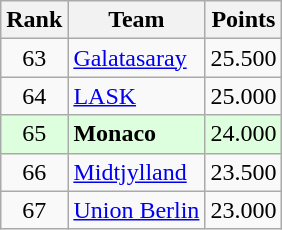<table class="wikitable" style="text-align: center;">
<tr>
<th>Rank</th>
<th>Team</th>
<th>Points</th>
</tr>
<tr>
<td>63</td>
<td align=left> <a href='#'>Galatasaray</a></td>
<td>25.500</td>
</tr>
<tr>
<td>64</td>
<td align=left> <a href='#'>LASK</a></td>
<td>25.000</td>
</tr>
<tr style="background:#dfd;">
<td>65</td>
<td align=left> <strong>Monaco</strong></td>
<td>24.000</td>
</tr>
<tr>
<td>66</td>
<td align=left> <a href='#'>Midtjylland</a></td>
<td>23.500</td>
</tr>
<tr>
<td>67</td>
<td align=left> <a href='#'>Union Berlin</a></td>
<td>23.000</td>
</tr>
</table>
